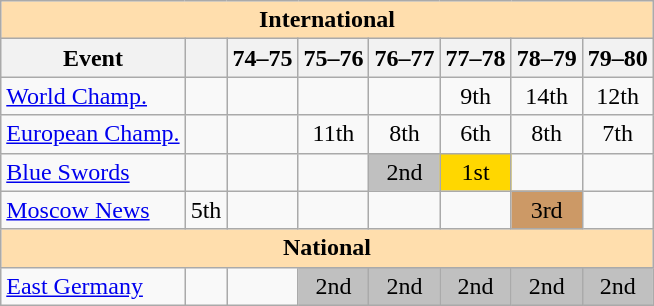<table class="wikitable" style="text-align:center">
<tr>
<th style="background-color: #ffdead; " colspan=8 align=center>International</th>
</tr>
<tr>
<th>Event</th>
<th></th>
<th>74–75</th>
<th>75–76</th>
<th>76–77</th>
<th>77–78</th>
<th>78–79</th>
<th>79–80</th>
</tr>
<tr>
<td align=left><a href='#'>World Champ.</a></td>
<td></td>
<td></td>
<td></td>
<td></td>
<td>9th</td>
<td>14th</td>
<td>12th</td>
</tr>
<tr>
<td align=left><a href='#'>European Champ.</a></td>
<td></td>
<td></td>
<td>11th</td>
<td>8th</td>
<td>6th</td>
<td>8th</td>
<td>7th</td>
</tr>
<tr>
<td align=left><a href='#'>Blue Swords</a></td>
<td></td>
<td></td>
<td></td>
<td bgcolor=silver>2nd</td>
<td bgcolor=gold>1st</td>
<td></td>
<td></td>
</tr>
<tr>
<td align=left><a href='#'>Moscow News</a></td>
<td>5th</td>
<td></td>
<td></td>
<td></td>
<td></td>
<td bgcolor=cc9966>3rd</td>
<td></td>
</tr>
<tr>
<th style="background-color: #ffdead; " colspan=8 align=center>National</th>
</tr>
<tr>
<td align=left><a href='#'>East Germany</a></td>
<td></td>
<td></td>
<td bgcolor=silver>2nd</td>
<td bgcolor=silver>2nd</td>
<td bgcolor=silver>2nd</td>
<td bgcolor=silver>2nd</td>
<td bgcolor=silver>2nd</td>
</tr>
</table>
